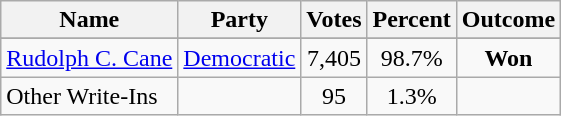<table class="wikitable" style="text-align:center">
<tr>
<th>Name</th>
<th>Party</th>
<th>Votes</th>
<th>Percent</th>
<th>Outcome</th>
</tr>
<tr>
</tr>
<tr>
<td align="left"><a href='#'>Rudolph C. Cane</a></td>
<td><a href='#'>Democratic</a></td>
<td>7,405</td>
<td>98.7%</td>
<td><strong>Won</strong></td>
</tr>
<tr>
<td align="left">Other Write-Ins</td>
<td></td>
<td>95</td>
<td>1.3%</td>
<td></td>
</tr>
</table>
